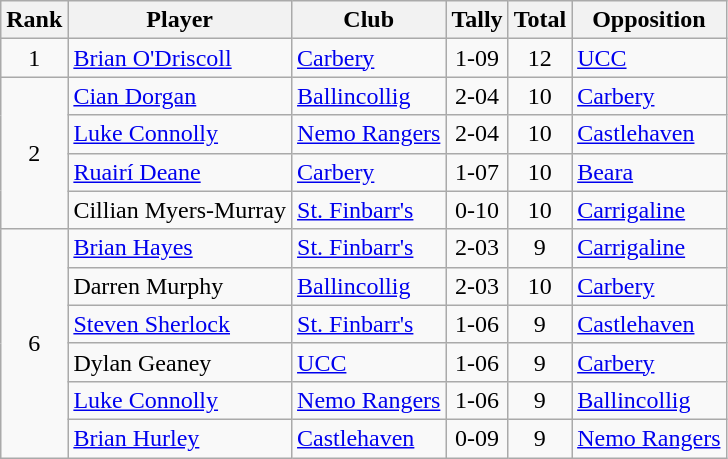<table class="wikitable">
<tr>
<th>Rank</th>
<th>Player</th>
<th>Club</th>
<th>Tally</th>
<th>Total</th>
<th>Opposition</th>
</tr>
<tr>
<td rowspan="1" style="text-align:center;">1</td>
<td><a href='#'>Brian O'Driscoll</a></td>
<td><a href='#'>Carbery</a></td>
<td align=center>1-09</td>
<td align=center>12</td>
<td><a href='#'>UCC</a></td>
</tr>
<tr>
<td rowspan="4" style="text-align:center;">2</td>
<td><a href='#'>Cian Dorgan</a></td>
<td><a href='#'>Ballincollig</a></td>
<td align=center>2-04</td>
<td align=center>10</td>
<td><a href='#'>Carbery</a></td>
</tr>
<tr>
<td><a href='#'>Luke Connolly</a></td>
<td><a href='#'>Nemo Rangers</a></td>
<td align=center>2-04</td>
<td align=center>10</td>
<td><a href='#'>Castlehaven</a></td>
</tr>
<tr>
<td><a href='#'>Ruairí Deane</a></td>
<td><a href='#'>Carbery</a></td>
<td align=center>1-07</td>
<td align=center>10</td>
<td><a href='#'>Beara</a></td>
</tr>
<tr>
<td>Cillian Myers-Murray</td>
<td><a href='#'>St. Finbarr's</a></td>
<td align=center>0-10</td>
<td align=center>10</td>
<td><a href='#'>Carrigaline</a></td>
</tr>
<tr>
<td rowspan="6" style="text-align:center;">6</td>
<td><a href='#'>Brian Hayes</a></td>
<td><a href='#'>St. Finbarr's</a></td>
<td align=center>2-03</td>
<td align=center>9</td>
<td><a href='#'>Carrigaline</a></td>
</tr>
<tr>
<td>Darren Murphy</td>
<td><a href='#'>Ballincollig</a></td>
<td align=center>2-03</td>
<td align=center>10</td>
<td><a href='#'>Carbery</a></td>
</tr>
<tr>
<td><a href='#'>Steven Sherlock</a></td>
<td><a href='#'>St. Finbarr's</a></td>
<td align=center>1-06</td>
<td align=center>9</td>
<td><a href='#'>Castlehaven</a></td>
</tr>
<tr>
<td>Dylan Geaney</td>
<td><a href='#'>UCC</a></td>
<td align=center>1-06</td>
<td align=center>9</td>
<td><a href='#'>Carbery</a></td>
</tr>
<tr>
<td><a href='#'>Luke Connolly</a></td>
<td><a href='#'>Nemo Rangers</a></td>
<td align=center>1-06</td>
<td align=center>9</td>
<td><a href='#'>Ballincollig</a></td>
</tr>
<tr>
<td><a href='#'>Brian Hurley</a></td>
<td><a href='#'>Castlehaven</a></td>
<td align=center>0-09</td>
<td align=center>9</td>
<td><a href='#'>Nemo Rangers</a></td>
</tr>
</table>
